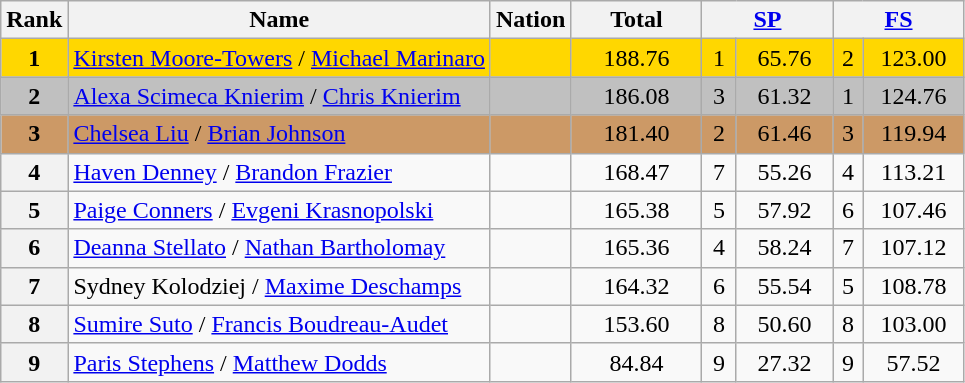<table class="wikitable sortable">
<tr>
<th>Rank</th>
<th>Name</th>
<th>Nation</th>
<th width="80px">Total</th>
<th colspan="2" width="80px"><a href='#'>SP</a></th>
<th colspan="2" width="80px"><a href='#'>FS</a></th>
</tr>
<tr bgcolor="gold">
<td align="center"><strong>1</strong></td>
<td><a href='#'>Kirsten Moore-Towers</a> / <a href='#'>Michael Marinaro</a></td>
<td></td>
<td align="center">188.76</td>
<td align="center">1</td>
<td align="center">65.76</td>
<td align="center">2</td>
<td align="center">123.00</td>
</tr>
<tr bgcolor="silver">
<td align="center"><strong>2</strong></td>
<td><a href='#'>Alexa Scimeca Knierim</a> / <a href='#'>Chris Knierim</a></td>
<td></td>
<td align="center">186.08</td>
<td align="center">3</td>
<td align="center">61.32</td>
<td align="center">1</td>
<td align="center">124.76</td>
</tr>
<tr bgcolor="cc9966">
<td align="center"><strong>3</strong></td>
<td><a href='#'>Chelsea Liu</a> / <a href='#'>Brian Johnson</a></td>
<td></td>
<td align="center">181.40</td>
<td align="center">2</td>
<td align="center">61.46</td>
<td align="center">3</td>
<td align="center">119.94</td>
</tr>
<tr>
<th>4</th>
<td><a href='#'>Haven Denney</a> / <a href='#'>Brandon Frazier</a></td>
<td></td>
<td align="center">168.47</td>
<td align="center">7</td>
<td align="center">55.26</td>
<td align="center">4</td>
<td align="center">113.21</td>
</tr>
<tr>
<th>5</th>
<td><a href='#'>Paige Conners</a> / <a href='#'>Evgeni Krasnopolski</a></td>
<td></td>
<td align="center">165.38</td>
<td align="center">5</td>
<td align="center">57.92</td>
<td align="center">6</td>
<td align="center">107.46</td>
</tr>
<tr>
<th>6</th>
<td><a href='#'>Deanna Stellato</a> / <a href='#'>Nathan Bartholomay</a></td>
<td></td>
<td align="center">165.36</td>
<td align="center">4</td>
<td align="center">58.24</td>
<td align="center">7</td>
<td align="center">107.12</td>
</tr>
<tr>
<th>7</th>
<td>Sydney Kolodziej / <a href='#'>Maxime Deschamps</a></td>
<td></td>
<td align="center">164.32</td>
<td align="center">6</td>
<td align="center">55.54</td>
<td align="center">5</td>
<td align="center">108.78</td>
</tr>
<tr>
<th>8</th>
<td><a href='#'>Sumire Suto</a> / <a href='#'>Francis Boudreau-Audet</a></td>
<td></td>
<td align="center">153.60</td>
<td align="center">8</td>
<td align="center">50.60</td>
<td align="center">8</td>
<td align="center">103.00</td>
</tr>
<tr>
<th>9</th>
<td><a href='#'>Paris Stephens</a> / <a href='#'>Matthew Dodds</a></td>
<td></td>
<td align="center">84.84</td>
<td align="center">9</td>
<td align="center">27.32</td>
<td align="center">9</td>
<td align="center">57.52</td>
</tr>
</table>
